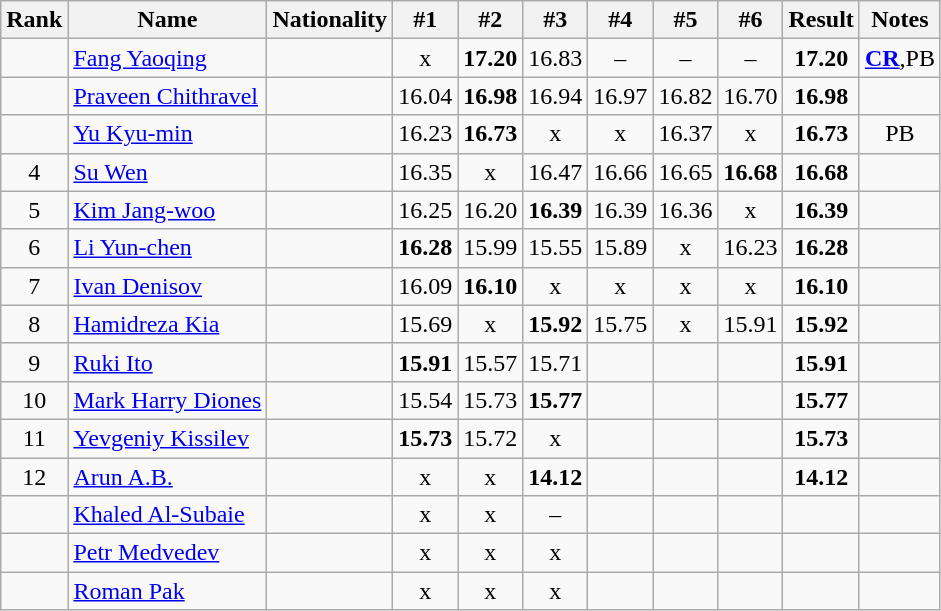<table class="wikitable sortable" style="text-align:center">
<tr>
<th>Rank</th>
<th>Name</th>
<th>Nationality</th>
<th>#1</th>
<th>#2</th>
<th>#3</th>
<th>#4</th>
<th>#5</th>
<th>#6</th>
<th>Result</th>
<th>Notes</th>
</tr>
<tr>
<td></td>
<td align=left><a href='#'>Fang Yaoqing</a></td>
<td align=left></td>
<td>x</td>
<td><strong>17.20</strong></td>
<td>16.83</td>
<td>–</td>
<td>–</td>
<td>–</td>
<td><strong>17.20</strong></td>
<td><strong><a href='#'>CR</a></strong>,PB</td>
</tr>
<tr>
<td></td>
<td align=left><a href='#'>Praveen Chithravel</a></td>
<td align=left></td>
<td>16.04</td>
<td><strong>16.98</strong></td>
<td>16.94</td>
<td>16.97</td>
<td>16.82</td>
<td>16.70</td>
<td><strong>16.98</strong></td>
<td></td>
</tr>
<tr>
<td></td>
<td align=left><a href='#'>Yu Kyu-min</a></td>
<td align=left></td>
<td>16.23</td>
<td><strong>16.73</strong></td>
<td>x</td>
<td>x</td>
<td>16.37</td>
<td>x</td>
<td><strong>16.73</strong></td>
<td>PB</td>
</tr>
<tr>
<td>4</td>
<td align=left><a href='#'>Su Wen</a></td>
<td align=left></td>
<td>16.35</td>
<td>x</td>
<td>16.47</td>
<td>16.66</td>
<td>16.65</td>
<td><strong>16.68</strong></td>
<td><strong>16.68</strong></td>
<td></td>
</tr>
<tr>
<td>5</td>
<td align=left><a href='#'>Kim Jang-woo</a></td>
<td align=left></td>
<td>16.25</td>
<td>16.20</td>
<td><strong>16.39</strong></td>
<td>16.39</td>
<td>16.36</td>
<td>x</td>
<td><strong>16.39</strong></td>
<td></td>
</tr>
<tr>
<td>6</td>
<td align=left><a href='#'>Li Yun-chen</a></td>
<td align=left></td>
<td><strong>16.28</strong></td>
<td>15.99</td>
<td>15.55</td>
<td>15.89</td>
<td>x</td>
<td>16.23</td>
<td><strong>16.28</strong></td>
<td></td>
</tr>
<tr>
<td>7</td>
<td align=left><a href='#'>Ivan Denisov</a></td>
<td align=left></td>
<td>16.09</td>
<td><strong>16.10</strong></td>
<td>x</td>
<td>x</td>
<td>x</td>
<td>x</td>
<td><strong>16.10</strong></td>
<td></td>
</tr>
<tr>
<td>8</td>
<td align=left><a href='#'>Hamidreza Kia</a></td>
<td align=left></td>
<td>15.69</td>
<td>x</td>
<td><strong>15.92</strong></td>
<td>15.75</td>
<td>x</td>
<td>15.91</td>
<td><strong>15.92</strong></td>
<td></td>
</tr>
<tr>
<td>9</td>
<td align=left><a href='#'>Ruki Ito</a></td>
<td align=left></td>
<td><strong>15.91</strong></td>
<td>15.57</td>
<td>15.71</td>
<td></td>
<td></td>
<td></td>
<td><strong>15.91</strong></td>
<td></td>
</tr>
<tr>
<td>10</td>
<td align=left><a href='#'>Mark Harry Diones</a></td>
<td align=left></td>
<td>15.54</td>
<td>15.73</td>
<td><strong>15.77</strong></td>
<td></td>
<td></td>
<td></td>
<td><strong>15.77</strong></td>
<td></td>
</tr>
<tr>
<td>11</td>
<td align=left><a href='#'>Yevgeniy Kissilev</a></td>
<td align=left></td>
<td><strong>15.73</strong></td>
<td>15.72</td>
<td>x</td>
<td></td>
<td></td>
<td></td>
<td><strong>15.73</strong></td>
<td></td>
</tr>
<tr>
<td>12</td>
<td align=left><a href='#'>Arun A.B.</a></td>
<td align=left></td>
<td>x</td>
<td>x</td>
<td><strong>14.12</strong></td>
<td></td>
<td></td>
<td></td>
<td><strong>14.12</strong></td>
<td></td>
</tr>
<tr>
<td></td>
<td align=left><a href='#'>Khaled Al-Subaie</a></td>
<td align=left></td>
<td>x</td>
<td>x</td>
<td>–</td>
<td></td>
<td></td>
<td></td>
<td><strong></strong></td>
<td></td>
</tr>
<tr>
<td></td>
<td align=left><a href='#'>Petr Medvedev</a></td>
<td align=left></td>
<td>x</td>
<td>x</td>
<td>x</td>
<td></td>
<td></td>
<td></td>
<td><strong></strong></td>
<td></td>
</tr>
<tr>
<td></td>
<td align=left><a href='#'>Roman Pak</a></td>
<td align=left></td>
<td>x</td>
<td>x</td>
<td>x</td>
<td></td>
<td></td>
<td></td>
<td><strong></strong></td>
<td></td>
</tr>
</table>
